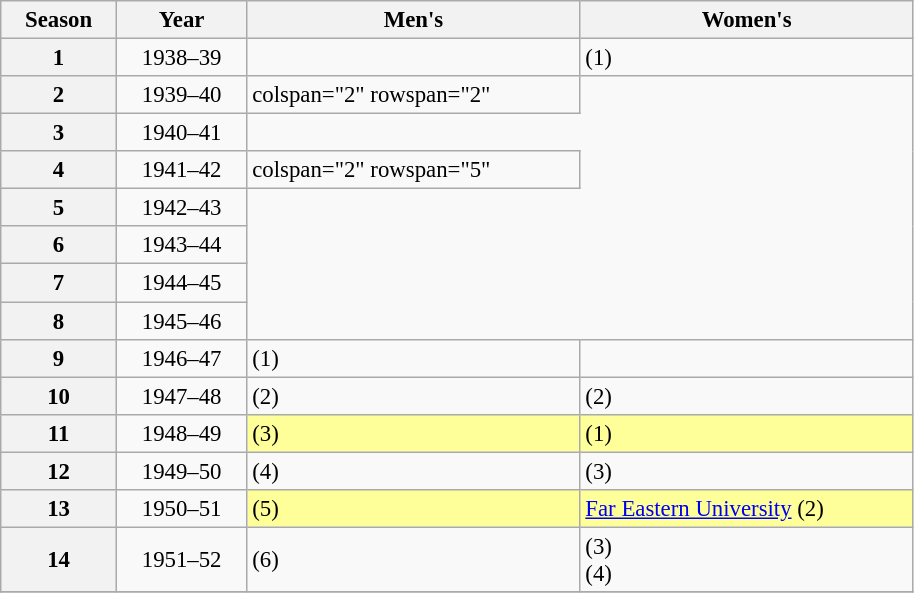<table class="wikitable plainrowheaders" style="font-size:95%;">
<tr>
<th scope="col" style="width:70px;">Season</th>
<th scope="col" style="width:80px;">Year</th>
<th scope="col" style="width:215px;">Men's</th>
<th scope="col" style="width:215px;">Women's</th>
</tr>
<tr>
<th scope="row" style="text-align:center;">1</th>
<td align=center>1938–39</td>
<td></td>
<td> (1)</td>
</tr>
<tr>
<th scope="row" style="text-align:center;">2</th>
<td align=center>1939–40</td>
<td>colspan="2" rowspan="2" </td>
</tr>
<tr>
<th scope="row" style="text-align:center;">3</th>
<td align=center>1940–41</td>
</tr>
<tr>
<th scope="row" style="text-align:center;">4</th>
<td align=center>1941–42</td>
<td>colspan="2" rowspan="5" </td>
</tr>
<tr>
<th scope="row" style="text-align:center;">5</th>
<td align=center>1942–43</td>
</tr>
<tr>
<th scope="row" style="text-align:center;">6</th>
<td align=center>1943–44</td>
</tr>
<tr>
<th scope="row" style="text-align:center;">7</th>
<td align=center>1944–45</td>
</tr>
<tr>
<th scope="row" style="text-align:center;">8</th>
<td align=center>1945–46</td>
</tr>
<tr>
<th scope="row" style="text-align:center;">9</th>
<td align=center>1946–47</td>
<td> (1)</td>
<td></td>
</tr>
<tr>
<th scope="row" style="text-align:center;">10</th>
<td align=center>1947–48</td>
<td> (2)</td>
<td> (2)</td>
</tr>
<tr>
<th scope="row" style="text-align:center;">11</th>
<td align=center>1948–49</td>
<td bgcolor=#FFFF99> (3)</td>
<td bgcolor=#FFFF99> (1)</td>
</tr>
<tr>
<th scope="row" style="text-align:center;">12</th>
<td align=center>1949–50</td>
<td> (4)</td>
<td> (3)</td>
</tr>
<tr>
<th scope="row" style="text-align:center;">13</th>
<td align=center>1950–51</td>
<td bgcolor=#FFFF99> (5)</td>
<td bgcolor=#FFFF99> <a href='#'>Far Eastern University</a> (2)</td>
</tr>
<tr>
<th scope="row" style="text-align:center;">14</th>
<td align=center>1951–52</td>
<td> (6)</td>
<td> (3)<br> (4)</td>
</tr>
<tr>
</tr>
</table>
